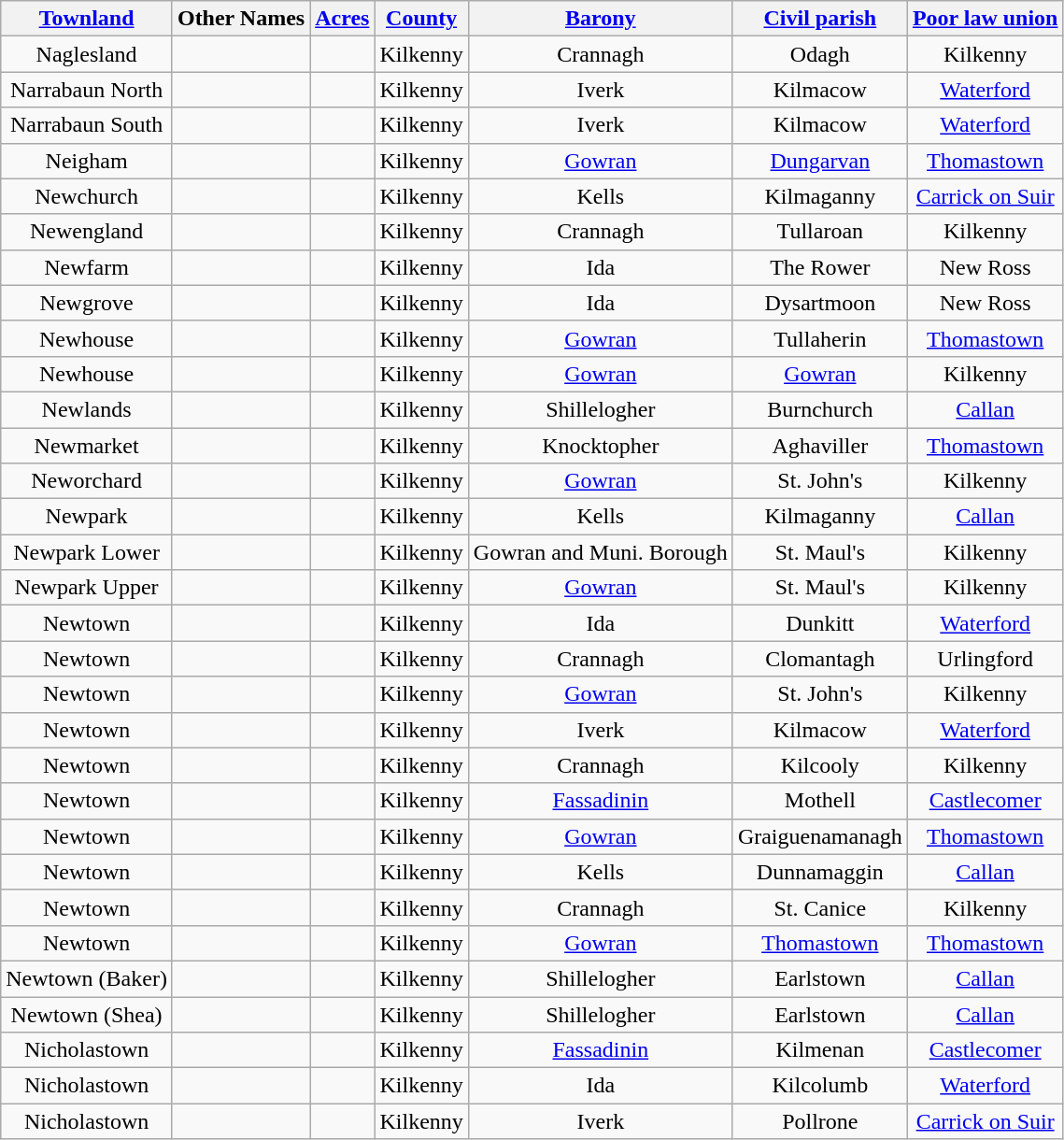<table class="wikitable sortable" style="border:1px; text-align:center">
<tr>
<th><a href='#'>Townland</a></th>
<th>Other Names</th>
<th><a href='#'>Acres</a></th>
<th><a href='#'>County</a></th>
<th><a href='#'>Barony</a></th>
<th><a href='#'>Civil parish</a></th>
<th><a href='#'>Poor law union</a></th>
</tr>
<tr>
<td>Naglesland</td>
<td></td>
<td></td>
<td>Kilkenny</td>
<td>Crannagh</td>
<td>Odagh</td>
<td>Kilkenny</td>
</tr>
<tr>
<td>Narrabaun North</td>
<td></td>
<td></td>
<td>Kilkenny</td>
<td>Iverk</td>
<td>Kilmacow</td>
<td><a href='#'>Waterford</a></td>
</tr>
<tr>
<td>Narrabaun South</td>
<td></td>
<td></td>
<td>Kilkenny</td>
<td>Iverk</td>
<td>Kilmacow</td>
<td><a href='#'>Waterford</a></td>
</tr>
<tr>
<td>Neigham</td>
<td></td>
<td></td>
<td>Kilkenny</td>
<td><a href='#'>Gowran</a></td>
<td><a href='#'>Dungarvan</a></td>
<td><a href='#'>Thomastown</a></td>
</tr>
<tr>
<td>Newchurch</td>
<td></td>
<td></td>
<td>Kilkenny</td>
<td>Kells</td>
<td>Kilmaganny</td>
<td><a href='#'>Carrick on Suir</a></td>
</tr>
<tr>
<td>Newengland</td>
<td></td>
<td></td>
<td>Kilkenny</td>
<td>Crannagh</td>
<td>Tullaroan</td>
<td>Kilkenny</td>
</tr>
<tr>
<td>Newfarm</td>
<td></td>
<td></td>
<td>Kilkenny</td>
<td>Ida</td>
<td>The Rower</td>
<td>New Ross</td>
</tr>
<tr>
<td>Newgrove</td>
<td></td>
<td></td>
<td>Kilkenny</td>
<td>Ida</td>
<td>Dysartmoon</td>
<td>New Ross</td>
</tr>
<tr>
<td>Newhouse</td>
<td></td>
<td></td>
<td>Kilkenny</td>
<td><a href='#'>Gowran</a></td>
<td>Tullaherin</td>
<td><a href='#'>Thomastown</a></td>
</tr>
<tr>
<td>Newhouse</td>
<td></td>
<td></td>
<td>Kilkenny</td>
<td><a href='#'>Gowran</a></td>
<td><a href='#'>Gowran</a></td>
<td>Kilkenny</td>
</tr>
<tr>
<td>Newlands</td>
<td></td>
<td></td>
<td>Kilkenny</td>
<td>Shillelogher</td>
<td>Burnchurch</td>
<td><a href='#'>Callan</a></td>
</tr>
<tr>
<td>Newmarket</td>
<td></td>
<td></td>
<td>Kilkenny</td>
<td>Knocktopher</td>
<td>Aghaviller</td>
<td><a href='#'>Thomastown</a></td>
</tr>
<tr>
<td>Neworchard</td>
<td></td>
<td></td>
<td>Kilkenny</td>
<td><a href='#'>Gowran</a></td>
<td>St. John's</td>
<td>Kilkenny</td>
</tr>
<tr>
<td>Newpark</td>
<td></td>
<td></td>
<td>Kilkenny</td>
<td>Kells</td>
<td>Kilmaganny</td>
<td><a href='#'>Callan</a></td>
</tr>
<tr>
<td>Newpark Lower</td>
<td></td>
<td></td>
<td>Kilkenny</td>
<td>Gowran and Muni. Borough</td>
<td>St. Maul's</td>
<td>Kilkenny</td>
</tr>
<tr>
<td>Newpark Upper</td>
<td></td>
<td></td>
<td>Kilkenny</td>
<td><a href='#'>Gowran</a></td>
<td>St. Maul's</td>
<td>Kilkenny</td>
</tr>
<tr>
<td>Newtown</td>
<td></td>
<td></td>
<td>Kilkenny</td>
<td>Ida</td>
<td>Dunkitt</td>
<td><a href='#'>Waterford</a></td>
</tr>
<tr>
<td>Newtown</td>
<td></td>
<td></td>
<td>Kilkenny</td>
<td>Crannagh</td>
<td>Clomantagh</td>
<td>Urlingford</td>
</tr>
<tr>
<td>Newtown</td>
<td></td>
<td></td>
<td>Kilkenny</td>
<td><a href='#'>Gowran</a></td>
<td>St. John's</td>
<td>Kilkenny</td>
</tr>
<tr>
<td>Newtown</td>
<td></td>
<td></td>
<td>Kilkenny</td>
<td>Iverk</td>
<td>Kilmacow</td>
<td><a href='#'>Waterford</a></td>
</tr>
<tr>
<td>Newtown</td>
<td></td>
<td></td>
<td>Kilkenny</td>
<td>Crannagh</td>
<td>Kilcooly</td>
<td>Kilkenny</td>
</tr>
<tr>
<td>Newtown</td>
<td></td>
<td></td>
<td>Kilkenny</td>
<td><a href='#'>Fassadinin</a></td>
<td>Mothell</td>
<td><a href='#'>Castlecomer</a></td>
</tr>
<tr>
<td>Newtown</td>
<td></td>
<td></td>
<td>Kilkenny</td>
<td><a href='#'>Gowran</a></td>
<td>Graiguenamanagh</td>
<td><a href='#'>Thomastown</a></td>
</tr>
<tr>
<td>Newtown</td>
<td></td>
<td></td>
<td>Kilkenny</td>
<td>Kells</td>
<td>Dunnamaggin</td>
<td><a href='#'>Callan</a></td>
</tr>
<tr>
<td>Newtown</td>
<td></td>
<td></td>
<td>Kilkenny</td>
<td>Crannagh</td>
<td>St. Canice</td>
<td>Kilkenny</td>
</tr>
<tr>
<td>Newtown</td>
<td></td>
<td></td>
<td>Kilkenny</td>
<td><a href='#'>Gowran</a></td>
<td><a href='#'>Thomastown</a></td>
<td><a href='#'>Thomastown</a></td>
</tr>
<tr>
<td>Newtown (Baker)</td>
<td></td>
<td></td>
<td>Kilkenny</td>
<td>Shillelogher</td>
<td>Earlstown</td>
<td><a href='#'>Callan</a></td>
</tr>
<tr>
<td>Newtown (Shea)</td>
<td></td>
<td></td>
<td>Kilkenny</td>
<td>Shillelogher</td>
<td>Earlstown</td>
<td><a href='#'>Callan</a></td>
</tr>
<tr>
<td>Nicholastown</td>
<td></td>
<td></td>
<td>Kilkenny</td>
<td><a href='#'>Fassadinin</a></td>
<td>Kilmenan</td>
<td><a href='#'>Castlecomer</a></td>
</tr>
<tr>
<td>Nicholastown</td>
<td></td>
<td></td>
<td>Kilkenny</td>
<td>Ida</td>
<td>Kilcolumb</td>
<td><a href='#'>Waterford</a></td>
</tr>
<tr>
<td>Nicholastown</td>
<td></td>
<td></td>
<td>Kilkenny</td>
<td>Iverk</td>
<td>Pollrone</td>
<td><a href='#'>Carrick on Suir</a></td>
</tr>
</table>
